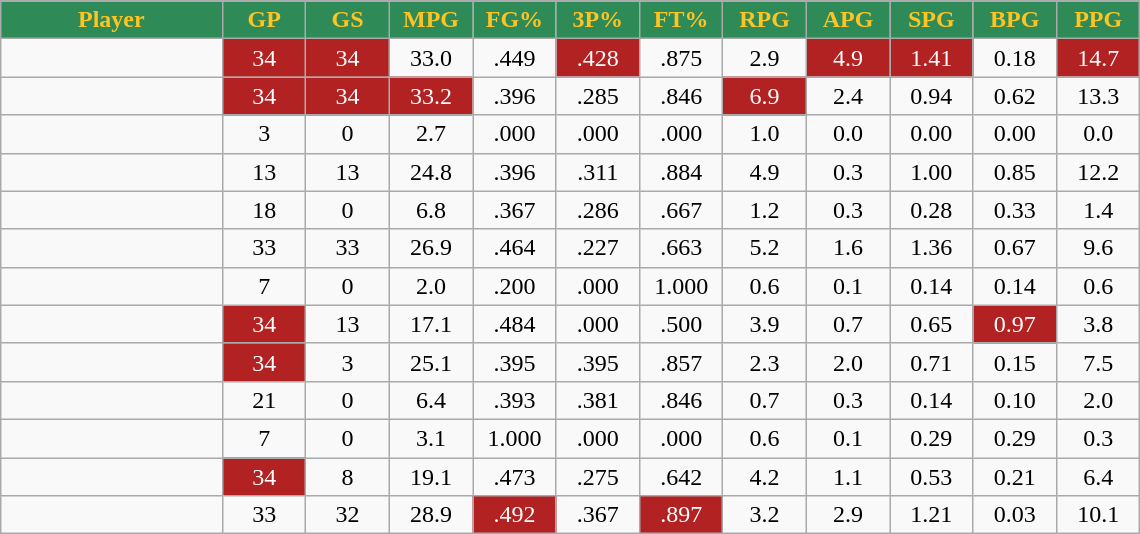<table class="wikitable sortable" style="text-align:center; margin:0.5em auto;">
<tr>
<th style="background:#2E8B57;color:#FFC322;" width="16%">Player</th>
<th style="background:#2E8B57;color:#FFC322;" width="6%">GP</th>
<th style="background:#2E8B57;color:#FFC322;" width="6%">GS</th>
<th style="background:#2E8B57;color:#FFC322;" width="6%">MPG</th>
<th style="background:#2E8B57;color:#FFC322;" width="6%">FG%</th>
<th style="background:#2E8B57;color:#FFC322;" width="6%">3P%</th>
<th style="background:#2E8B57;color:#FFC322;" width="6%">FT%</th>
<th style="background:#2E8B57;color:#FFC322;" width="6%">RPG</th>
<th style="background:#2E8B57;color:#FFC322;" width="6%">APG</th>
<th style="background:#2E8B57;color:#FFC322;" width="6%">SPG</th>
<th style="background:#2E8B57;color:#FFC322;" width="6%">BPG</th>
<th style="background:#2E8B57;color:#FFC322;" width="6%">PPG</th>
</tr>
<tr>
<td></td>
<td style="background:#B22222;color:white;">34</td>
<td style="background:#B22222;color:white;">34</td>
<td>33.0</td>
<td>.449</td>
<td style="background:#B22222;color:white;">.428</td>
<td>.875</td>
<td>2.9</td>
<td style="background:#B22222;color:white;">4.9</td>
<td style="background:#B22222;color:white;">1.41</td>
<td>0.18</td>
<td style="background:#B22222;color:white;">14.7</td>
</tr>
<tr>
<td></td>
<td style="background:#B22222;color:white;">34</td>
<td style="background:#B22222;color:white;">34</td>
<td style="background:#B22222;color:white;">33.2</td>
<td>.396</td>
<td>.285</td>
<td>.846</td>
<td style="background:#B22222;color:white;">6.9</td>
<td>2.4</td>
<td>0.94</td>
<td>0.62</td>
<td>13.3</td>
</tr>
<tr>
<td></td>
<td>3</td>
<td>0</td>
<td>2.7</td>
<td>.000</td>
<td>.000</td>
<td>.000</td>
<td>1.0</td>
<td>0.0</td>
<td>0.00</td>
<td>0.00</td>
<td>0.0</td>
</tr>
<tr>
<td></td>
<td>13</td>
<td>13</td>
<td>24.8</td>
<td>.396</td>
<td>.311</td>
<td>.884</td>
<td>4.9</td>
<td>0.3</td>
<td>1.00</td>
<td>0.85</td>
<td>12.2</td>
</tr>
<tr>
<td></td>
<td>18</td>
<td>0</td>
<td>6.8</td>
<td>.367</td>
<td>.286</td>
<td>.667</td>
<td>1.2</td>
<td>0.3</td>
<td>0.28</td>
<td>0.33</td>
<td>1.4</td>
</tr>
<tr>
<td></td>
<td>33</td>
<td>33</td>
<td>26.9</td>
<td>.464</td>
<td>.227</td>
<td>.663</td>
<td>5.2</td>
<td>1.6</td>
<td>1.36</td>
<td>0.67</td>
<td>9.6</td>
</tr>
<tr>
<td></td>
<td>7</td>
<td>0</td>
<td>2.0</td>
<td>.200</td>
<td>.000</td>
<td>1.000</td>
<td>0.6</td>
<td>0.1</td>
<td>0.14</td>
<td>0.14</td>
<td>0.6</td>
</tr>
<tr>
<td></td>
<td style="background:#B22222;color:white;">34</td>
<td>13</td>
<td>17.1</td>
<td>.484</td>
<td>.000</td>
<td>.500</td>
<td>3.9</td>
<td>0.7</td>
<td>0.65</td>
<td style="background:#B22222;color:white;">0.97</td>
<td>3.8</td>
</tr>
<tr>
<td></td>
<td style="background:#B22222;color:white;">34</td>
<td>3</td>
<td>25.1</td>
<td>.395</td>
<td>.395</td>
<td>.857</td>
<td>2.3</td>
<td>2.0</td>
<td>0.71</td>
<td>0.15</td>
<td>7.5</td>
</tr>
<tr>
<td></td>
<td>21</td>
<td>0</td>
<td>6.4</td>
<td>.393</td>
<td>.381</td>
<td>.846</td>
<td>0.7</td>
<td>0.3</td>
<td>0.14</td>
<td>0.10</td>
<td>2.0</td>
</tr>
<tr>
<td></td>
<td>7</td>
<td>0</td>
<td>3.1</td>
<td>1.000</td>
<td>.000</td>
<td>.000</td>
<td>0.6</td>
<td>0.1</td>
<td>0.29</td>
<td>0.29</td>
<td>0.3</td>
</tr>
<tr>
<td></td>
<td style="background:#B22222;color:white;">34</td>
<td>8</td>
<td>19.1</td>
<td>.473</td>
<td>.275</td>
<td>.642</td>
<td>4.2</td>
<td>1.1</td>
<td>0.53</td>
<td>0.21</td>
<td>6.4</td>
</tr>
<tr>
<td></td>
<td>33</td>
<td>32</td>
<td>28.9</td>
<td style="background:#B22222;color:white;">.492</td>
<td>.367</td>
<td style="background:#B22222;color:white;">.897</td>
<td>3.2</td>
<td>2.9</td>
<td>1.21</td>
<td>0.03</td>
<td>10.1</td>
</tr>
</table>
